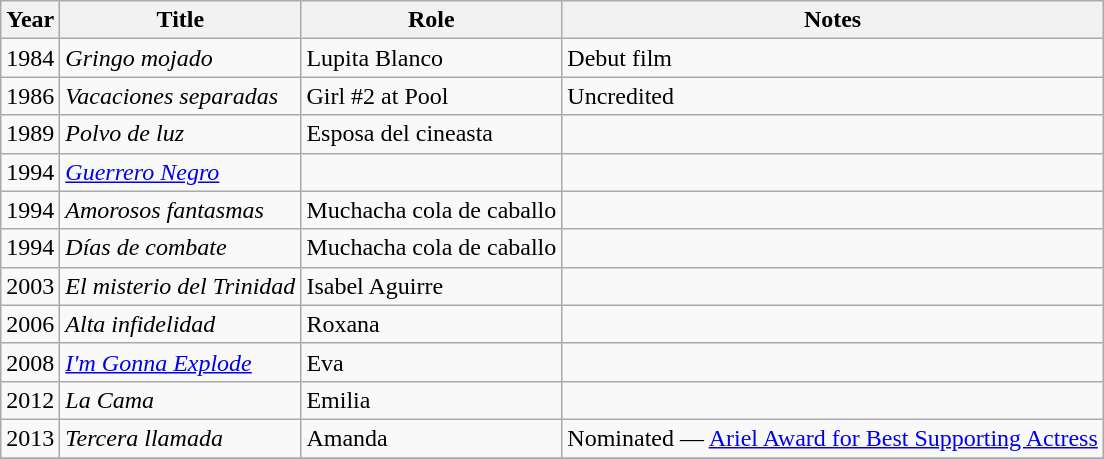<table class="wikitable sortable">
<tr>
<th>Year</th>
<th>Title</th>
<th>Role</th>
<th>Notes</th>
</tr>
<tr>
<td>1984</td>
<td><em>Gringo mojado</em></td>
<td>Lupita Blanco</td>
<td>Debut film</td>
</tr>
<tr>
<td>1986</td>
<td><em>Vacaciones separadas</em></td>
<td>Girl #2 at Pool</td>
<td>Uncredited</td>
</tr>
<tr>
<td>1989</td>
<td><em>Polvo de luz</em></td>
<td>Esposa del cineasta</td>
<td></td>
</tr>
<tr>
<td>1994</td>
<td><em><a href='#'>Guerrero Negro</a></em></td>
<td></td>
<td></td>
</tr>
<tr>
<td>1994</td>
<td><em>Amorosos fantasmas</em></td>
<td>Muchacha cola de caballo</td>
<td></td>
</tr>
<tr>
<td>1994</td>
<td><em>Días de combate</em></td>
<td>Muchacha cola de caballo</td>
<td></td>
</tr>
<tr>
<td>2003</td>
<td><em>El misterio del Trinidad</em></td>
<td>Isabel Aguirre</td>
<td></td>
</tr>
<tr>
<td>2006</td>
<td><em>Alta infidelidad</em></td>
<td>Roxana</td>
<td></td>
</tr>
<tr>
<td>2008</td>
<td><em><a href='#'>I'm Gonna Explode</a></em></td>
<td>Eva</td>
<td></td>
</tr>
<tr>
<td>2012</td>
<td><em>La Cama</em></td>
<td>Emilia</td>
<td></td>
</tr>
<tr>
<td>2013</td>
<td><em>Tercera llamada</em></td>
<td>Amanda</td>
<td>Nominated — <a href='#'>Ariel Award for Best Supporting Actress</a></td>
</tr>
<tr>
</tr>
</table>
